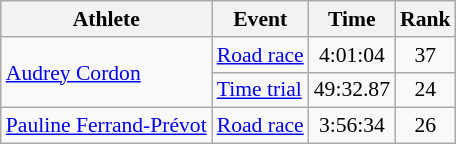<table class="wikitable" style="font-size:90%">
<tr>
<th>Athlete</th>
<th>Event</th>
<th>Time</th>
<th>Rank</th>
</tr>
<tr align=center>
<td style="text-align:left;" rowspan="2"><a href='#'>Audrey Cordon</a></td>
<td align=left><a href='#'>Road race</a></td>
<td>4:01:04</td>
<td>37</td>
</tr>
<tr align=center>
<td align=left><a href='#'>Time trial</a></td>
<td>49:32.87</td>
<td>24</td>
</tr>
<tr align=center>
<td align=left><a href='#'>Pauline Ferrand-Prévot</a></td>
<td align=left><a href='#'>Road race</a></td>
<td>3:56:34</td>
<td>26</td>
</tr>
</table>
